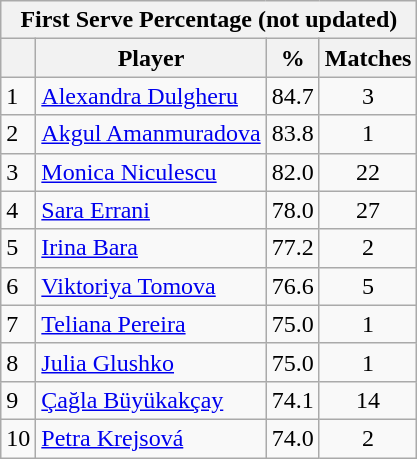<table class="wikitable">
<tr>
<th colspan=4>First Serve Percentage (not updated)</th>
</tr>
<tr>
<th></th>
<th>Player</th>
<th>%</th>
<th>Matches</th>
</tr>
<tr>
<td>1</td>
<td> <a href='#'>Alexandra Dulgheru</a></td>
<td>84.7</td>
<td align=center>3</td>
</tr>
<tr>
<td>2</td>
<td> <a href='#'>Akgul Amanmuradova</a></td>
<td>83.8</td>
<td align=center>1</td>
</tr>
<tr>
<td>3</td>
<td> <a href='#'>Monica Niculescu</a></td>
<td>82.0</td>
<td align=center>22</td>
</tr>
<tr>
<td>4</td>
<td> <a href='#'>Sara Errani</a></td>
<td>78.0</td>
<td align=center>27</td>
</tr>
<tr>
<td>5</td>
<td> <a href='#'>Irina Bara</a></td>
<td>77.2</td>
<td align=center>2</td>
</tr>
<tr>
<td>6</td>
<td> <a href='#'>Viktoriya Tomova</a></td>
<td>76.6</td>
<td align=center>5</td>
</tr>
<tr>
<td>7</td>
<td> <a href='#'>Teliana Pereira</a></td>
<td>75.0</td>
<td align=center>1</td>
</tr>
<tr>
<td>8</td>
<td> <a href='#'>Julia Glushko</a></td>
<td>75.0</td>
<td align=center>1</td>
</tr>
<tr>
<td>9</td>
<td> <a href='#'>Çağla Büyükakçay</a></td>
<td>74.1</td>
<td align=center>14</td>
</tr>
<tr>
<td>10</td>
<td> <a href='#'>Petra Krejsová</a></td>
<td>74.0</td>
<td align=center>2</td>
</tr>
</table>
